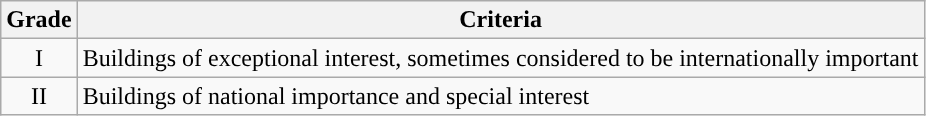<table class="wikitable">
<tr>
<th>Grade</th>
<th>Criteria</th>
</tr>
<tr>
<td align="center" >I</td>
<td>Buildings of exceptional interest, sometimes considered to be internationally important</td>
</tr>
<tr>
<td align="center" >II</td>
<td>Buildings of national importance and special interest</td>
</tr>
</table>
